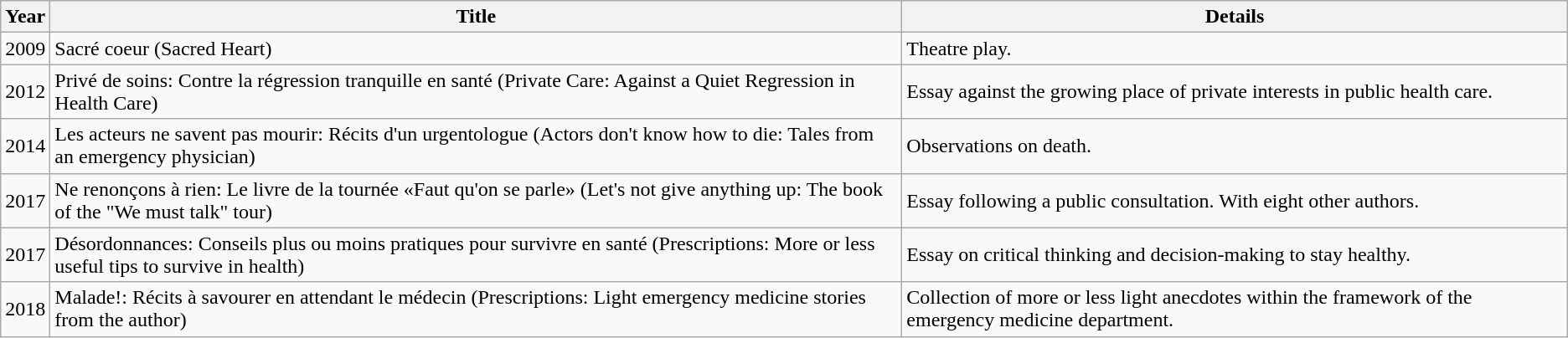<table class="wikitable">
<tr>
<th>Year</th>
<th>Title</th>
<th>Details</th>
</tr>
<tr>
<td>2009</td>
<td>Sacré coeur (Sacred Heart)</td>
<td>Theatre play.</td>
</tr>
<tr>
<td>2012</td>
<td>Privé de soins: Contre la régression tranquille en santé (Private Care: Against a Quiet Regression in Health Care)</td>
<td>Essay against the growing place of private interests in public health care.</td>
</tr>
<tr>
<td>2014</td>
<td>Les acteurs ne savent pas mourir: Récits d'un urgentologue (Actors don't know how to die: Tales from an emergency physician)</td>
<td>Observations on death.</td>
</tr>
<tr>
<td>2017</td>
<td>Ne renonçons à rien: Le livre de la tournée «Faut qu'on se parle» (Let's not give anything up: The book of the "We must talk" tour)</td>
<td>Essay following a public consultation. With eight other authors.</td>
</tr>
<tr>
<td>2017</td>
<td>Désordonnances: Conseils plus ou moins pratiques pour survivre en santé (Prescriptions: More or less useful tips to survive in health)</td>
<td>Essay on critical thinking and decision-making to stay healthy.</td>
</tr>
<tr>
<td>2018</td>
<td>Malade!: Récits à savourer en attendant le médecin (Prescriptions: Light emergency medicine stories from the author)</td>
<td>Collection of more or less light anecdotes within the framework of the emergency medicine department.</td>
</tr>
</table>
